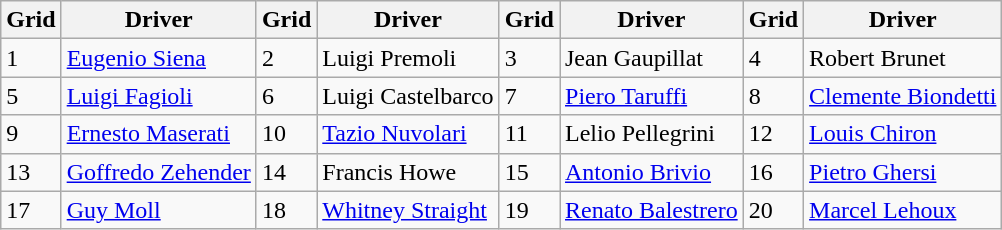<table class="wikitable">
<tr>
<th>Grid</th>
<th>Driver</th>
<th>Grid</th>
<th>Driver</th>
<th>Grid</th>
<th>Driver</th>
<th>Grid</th>
<th>Driver</th>
</tr>
<tr>
<td>1</td>
<td> <a href='#'>Eugenio Siena</a></td>
<td>2</td>
<td> Luigi Premoli</td>
<td>3</td>
<td> Jean Gaupillat</td>
<td>4</td>
<td> Robert Brunet</td>
</tr>
<tr>
<td>5</td>
<td> <a href='#'>Luigi Fagioli</a></td>
<td>6</td>
<td> Luigi Castelbarco</td>
<td>7</td>
<td> <a href='#'>Piero Taruffi</a></td>
<td>8</td>
<td> <a href='#'>Clemente Biondetti</a></td>
</tr>
<tr>
<td>9</td>
<td> <a href='#'>Ernesto Maserati</a></td>
<td>10</td>
<td> <a href='#'>Tazio Nuvolari</a></td>
<td>11</td>
<td> Lelio Pellegrini</td>
<td>12</td>
<td> <a href='#'>Louis Chiron</a></td>
</tr>
<tr>
<td>13</td>
<td> <a href='#'>Goffredo Zehender</a></td>
<td>14</td>
<td> Francis Howe</td>
<td>15</td>
<td> <a href='#'>Antonio Brivio</a></td>
<td>16</td>
<td> <a href='#'>Pietro Ghersi</a></td>
</tr>
<tr>
<td>17</td>
<td> <a href='#'>Guy Moll</a></td>
<td>18</td>
<td> <a href='#'>Whitney Straight</a></td>
<td>19</td>
<td> <a href='#'>Renato Balestrero</a></td>
<td>20</td>
<td> <a href='#'>Marcel Lehoux</a></td>
</tr>
</table>
